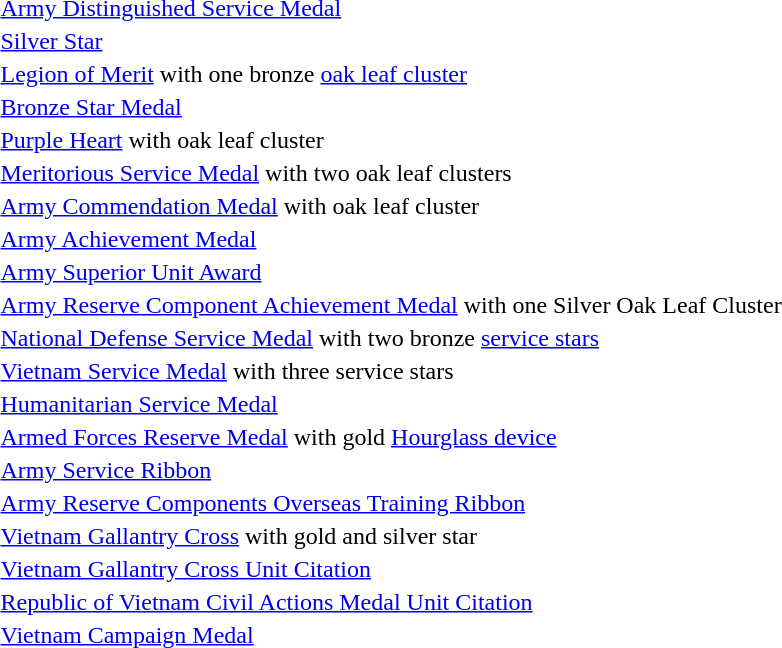<table>
<tr>
<td></td>
<td><a href='#'>Army Distinguished Service Medal</a></td>
</tr>
<tr>
<td></td>
<td><a href='#'>Silver Star</a></td>
</tr>
<tr>
<td></td>
<td><a href='#'>Legion of Merit</a> with one bronze <a href='#'>oak leaf cluster</a></td>
</tr>
<tr>
<td></td>
<td><a href='#'>Bronze Star Medal</a></td>
</tr>
<tr>
<td></td>
<td><a href='#'>Purple Heart</a> with oak leaf cluster</td>
</tr>
<tr>
<td></td>
<td><a href='#'>Meritorious Service Medal</a> with two oak leaf clusters</td>
</tr>
<tr>
<td></td>
<td><a href='#'>Army Commendation Medal</a> with oak leaf cluster</td>
</tr>
<tr>
<td></td>
<td><a href='#'>Army Achievement Medal</a></td>
</tr>
<tr>
<td></td>
<td><a href='#'>Army Superior Unit Award</a></td>
</tr>
<tr>
<td></td>
<td><a href='#'>Army Reserve Component Achievement Medal</a> with one Silver Oak Leaf Cluster</td>
</tr>
<tr>
<td></td>
<td><a href='#'>National Defense Service Medal</a> with two bronze <a href='#'>service stars</a></td>
</tr>
<tr>
<td></td>
<td><a href='#'>Vietnam Service Medal</a> with three service stars</td>
</tr>
<tr>
<td></td>
<td><a href='#'>Humanitarian Service Medal</a></td>
</tr>
<tr>
<td></td>
<td><a href='#'>Armed Forces Reserve Medal</a> with gold <a href='#'>Hourglass device</a></td>
</tr>
<tr>
<td></td>
<td><a href='#'>Army Service Ribbon</a></td>
</tr>
<tr>
<td></td>
<td><a href='#'>Army Reserve Components Overseas Training Ribbon</a></td>
</tr>
<tr>
<td></td>
<td><a href='#'>Vietnam Gallantry Cross</a> with gold and silver star</td>
</tr>
<tr>
<td></td>
<td><a href='#'>Vietnam Gallantry Cross Unit Citation</a></td>
</tr>
<tr>
<td></td>
<td><a href='#'>Republic of Vietnam Civil Actions Medal Unit Citation</a></td>
</tr>
<tr>
<td></td>
<td><a href='#'>Vietnam Campaign Medal</a></td>
</tr>
</table>
